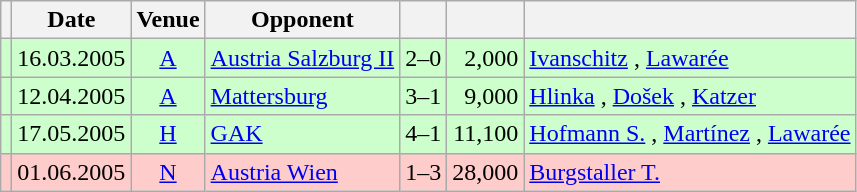<table class="wikitable" Style="text-align: center">
<tr>
<th></th>
<th>Date</th>
<th>Venue</th>
<th>Opponent</th>
<th></th>
<th></th>
<th></th>
</tr>
<tr style="background:#cfc">
<td></td>
<td>16.03.2005</td>
<td><a href='#'>A</a></td>
<td align="left"><a href='#'>Austria Salzburg II</a></td>
<td>2–0</td>
<td align="right">2,000</td>
<td align="left"><a href='#'>Ivanschitz</a> , <a href='#'>Lawarée</a> </td>
</tr>
<tr style="background:#cfc">
<td></td>
<td>12.04.2005</td>
<td><a href='#'>A</a></td>
<td align="left"><a href='#'>Mattersburg</a></td>
<td>3–1</td>
<td align="right">9,000</td>
<td align="left"><a href='#'>Hlinka</a> , <a href='#'>Došek</a> , <a href='#'>Katzer</a> </td>
</tr>
<tr style="background:#cfc">
<td></td>
<td>17.05.2005</td>
<td><a href='#'>H</a></td>
<td align="left"><a href='#'>GAK</a></td>
<td>4–1</td>
<td align="right">11,100</td>
<td align="left"><a href='#'>Hofmann S.</a>  , <a href='#'>Martínez</a> , <a href='#'>Lawarée</a> </td>
</tr>
<tr style="background:#fcc">
<td></td>
<td>01.06.2005</td>
<td><a href='#'>N</a></td>
<td align="left"><a href='#'>Austria Wien</a></td>
<td>1–3</td>
<td align="right">28,000</td>
<td align="left"><a href='#'>Burgstaller T.</a> </td>
</tr>
</table>
